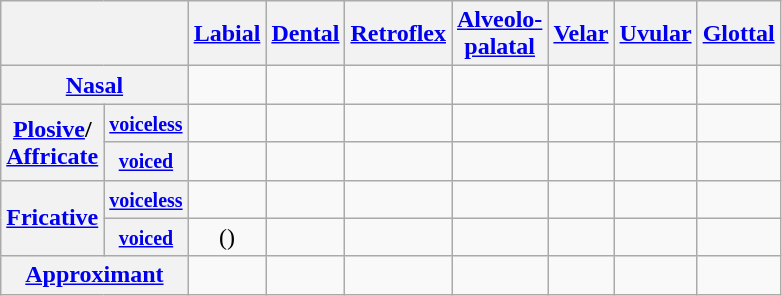<table class="wikitable" style="text-align: center;">
<tr>
<th colspan="2"></th>
<th><a href='#'>Labial</a></th>
<th><a href='#'>Dental</a></th>
<th><a href='#'>Retroflex</a></th>
<th><a href='#'>Alveolo-<br>palatal</a></th>
<th><a href='#'>Velar</a></th>
<th><a href='#'>Uvular</a></th>
<th><a href='#'>Glottal</a></th>
</tr>
<tr>
<th colspan="2"><a href='#'>Nasal</a></th>
<td></td>
<td></td>
<td></td>
<td></td>
<td></td>
<td></td>
<td></td>
</tr>
<tr>
<th rowspan="2"><a href='#'>Plosive</a>/<br><a href='#'>Affricate</a></th>
<th><a href='#'><small>voiceless</small></a></th>
<td></td>
<td></td>
<td></td>
<td></td>
<td></td>
<td></td>
<td></td>
</tr>
<tr>
<th><a href='#'><small>voiced</small></a></th>
<td></td>
<td></td>
<td></td>
<td></td>
<td></td>
<td></td>
<td></td>
</tr>
<tr>
<th rowspan="2"><a href='#'>Fricative</a></th>
<th><a href='#'><small>voiceless</small></a></th>
<td></td>
<td></td>
<td></td>
<td></td>
<td></td>
<td></td>
<td></td>
</tr>
<tr>
<th><a href='#'><small>voiced</small></a></th>
<td>()</td>
<td></td>
<td></td>
<td></td>
<td></td>
<td></td>
<td></td>
</tr>
<tr>
<th colspan="2"><a href='#'>Approximant</a></th>
<td></td>
<td> </td>
<td></td>
<td></td>
<td></td>
<td></td>
<td></td>
</tr>
</table>
